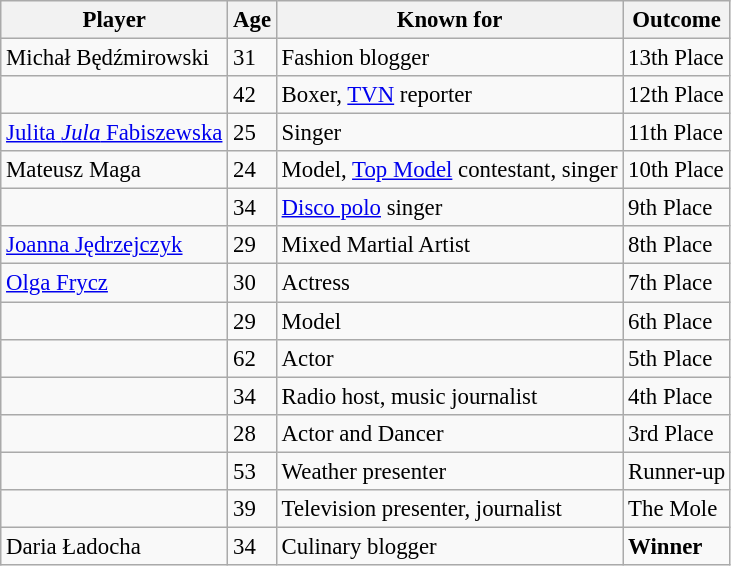<table class="wikitable" style="font-size: 95%;">
<tr>
<th>Player</th>
<th>Age</th>
<th>Known for</th>
<th>Outcome</th>
</tr>
<tr>
<td>Michał Będźmirowski</td>
<td>31</td>
<td>Fashion blogger</td>
<td>13th Place</td>
</tr>
<tr>
<td></td>
<td>42</td>
<td>Boxer, <a href='#'>TVN</a> reporter</td>
<td>12th Place</td>
</tr>
<tr>
<td><a href='#'>Julita <em>Jula</em> Fabiszewska</a></td>
<td>25</td>
<td>Singer</td>
<td>11th Place</td>
</tr>
<tr>
<td>Mateusz Maga</td>
<td>24</td>
<td>Model, <a href='#'>Top Model</a> contestant, singer</td>
<td>10th Place</td>
</tr>
<tr>
<td></td>
<td>34</td>
<td><a href='#'>Disco polo</a> singer</td>
<td>9th Place</td>
</tr>
<tr>
<td><a href='#'>Joanna Jędrzejczyk</a></td>
<td>29</td>
<td>Mixed Martial Artist</td>
<td>8th Place</td>
</tr>
<tr>
<td><a href='#'>Olga Frycz</a></td>
<td>30</td>
<td>Actress</td>
<td>7th Place</td>
</tr>
<tr>
<td></td>
<td>29</td>
<td>Model</td>
<td>6th Place</td>
</tr>
<tr>
<td></td>
<td>62</td>
<td>Actor</td>
<td>5th Place</td>
</tr>
<tr>
<td></td>
<td>34</td>
<td>Radio host, music journalist</td>
<td>4th Place</td>
</tr>
<tr>
<td></td>
<td>28</td>
<td>Actor and Dancer</td>
<td>3rd Place</td>
</tr>
<tr>
<td></td>
<td>53</td>
<td>Weather presenter</td>
<td>Runner-up</td>
</tr>
<tr>
<td></td>
<td>39</td>
<td>Television presenter, journalist</td>
<td>The Mole</td>
</tr>
<tr>
<td>Daria Ładocha</td>
<td>34</td>
<td>Culinary blogger</td>
<td><strong>Winner</strong></td>
</tr>
</table>
